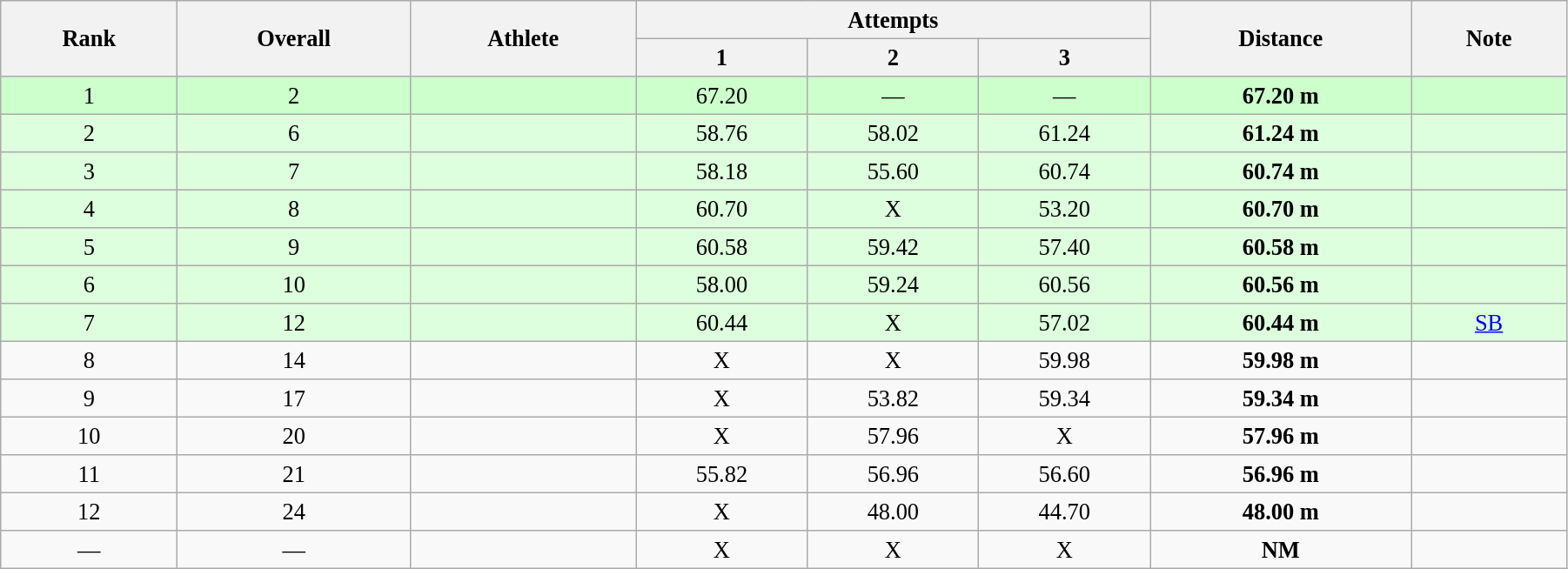<table class="wikitable" style=" text-align:center; font-size:110%;" width="95%">
<tr>
<th rowspan="2">Rank</th>
<th rowspan="2">Overall</th>
<th rowspan="2">Athlete</th>
<th colspan="3">Attempts</th>
<th rowspan="2">Distance</th>
<th rowspan="2">Note</th>
</tr>
<tr>
<th>1</th>
<th>2</th>
<th>3</th>
</tr>
<tr style="background:#ccffcc;">
<td>1</td>
<td>2</td>
<td align=left></td>
<td>67.20</td>
<td>—</td>
<td>—</td>
<td><strong>67.20 m</strong></td>
<td></td>
</tr>
<tr style="background:#ddffdd;">
<td>2</td>
<td>6</td>
<td align=left></td>
<td>58.76</td>
<td>58.02</td>
<td>61.24</td>
<td><strong>61.24 m</strong></td>
<td></td>
</tr>
<tr style="background:#ddffdd;">
<td>3</td>
<td>7</td>
<td align=left></td>
<td>58.18</td>
<td>55.60</td>
<td>60.74</td>
<td><strong>60.74 m</strong></td>
<td></td>
</tr>
<tr style="background:#ddffdd;">
<td>4</td>
<td>8</td>
<td align=left></td>
<td>60.70</td>
<td>X</td>
<td>53.20</td>
<td><strong>60.70 m</strong></td>
<td></td>
</tr>
<tr style="background:#ddffdd;">
<td>5</td>
<td>9</td>
<td align=left></td>
<td>60.58</td>
<td>59.42</td>
<td>57.40</td>
<td><strong>60.58 m</strong></td>
<td></td>
</tr>
<tr style="background:#ddffdd;">
<td>6</td>
<td>10</td>
<td align=left></td>
<td>58.00</td>
<td>59.24</td>
<td>60.56</td>
<td><strong>60.56 m</strong></td>
<td></td>
</tr>
<tr style="background:#ddffdd;">
<td>7</td>
<td>12</td>
<td align=left></td>
<td>60.44</td>
<td>X</td>
<td>57.02</td>
<td><strong>60.44 m</strong></td>
<td><a href='#'>SB</a></td>
</tr>
<tr>
<td>8</td>
<td>14</td>
<td align=left></td>
<td>X</td>
<td>X</td>
<td>59.98</td>
<td><strong>59.98 m</strong></td>
<td></td>
</tr>
<tr>
<td>9</td>
<td>17</td>
<td align=left></td>
<td>X</td>
<td>53.82</td>
<td>59.34</td>
<td><strong>59.34 m </strong></td>
<td></td>
</tr>
<tr>
<td>10</td>
<td>20</td>
<td align=left></td>
<td>X</td>
<td>57.96</td>
<td>X</td>
<td><strong>57.96 m</strong></td>
<td></td>
</tr>
<tr>
<td>11</td>
<td>21</td>
<td align=left></td>
<td>55.82</td>
<td>56.96</td>
<td>56.60</td>
<td><strong>56.96 m</strong></td>
<td></td>
</tr>
<tr>
<td>12</td>
<td>24</td>
<td align=left></td>
<td>X</td>
<td>48.00</td>
<td>44.70</td>
<td><strong>48.00 m</strong></td>
<td></td>
</tr>
<tr>
<td>—</td>
<td>—</td>
<td align=left></td>
<td>X</td>
<td>X</td>
<td>X</td>
<td><strong>NM</strong></td>
<td></td>
</tr>
</table>
